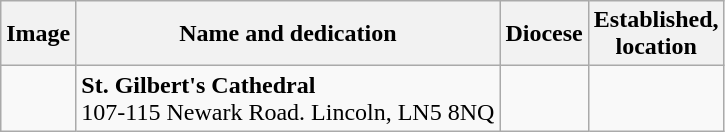<table class="wikitable">
<tr>
<th>Image</th>
<th>Name and dedication</th>
<th>Diocese</th>
<th>Established,<br>location</th>
</tr>
<tr>
<td></td>
<td><strong>St. Gilbert's Cathedral</strong><br>107-115 Newark Road. Lincoln, LN5 8NQ</td>
<td></td>
<td></td>
</tr>
</table>
